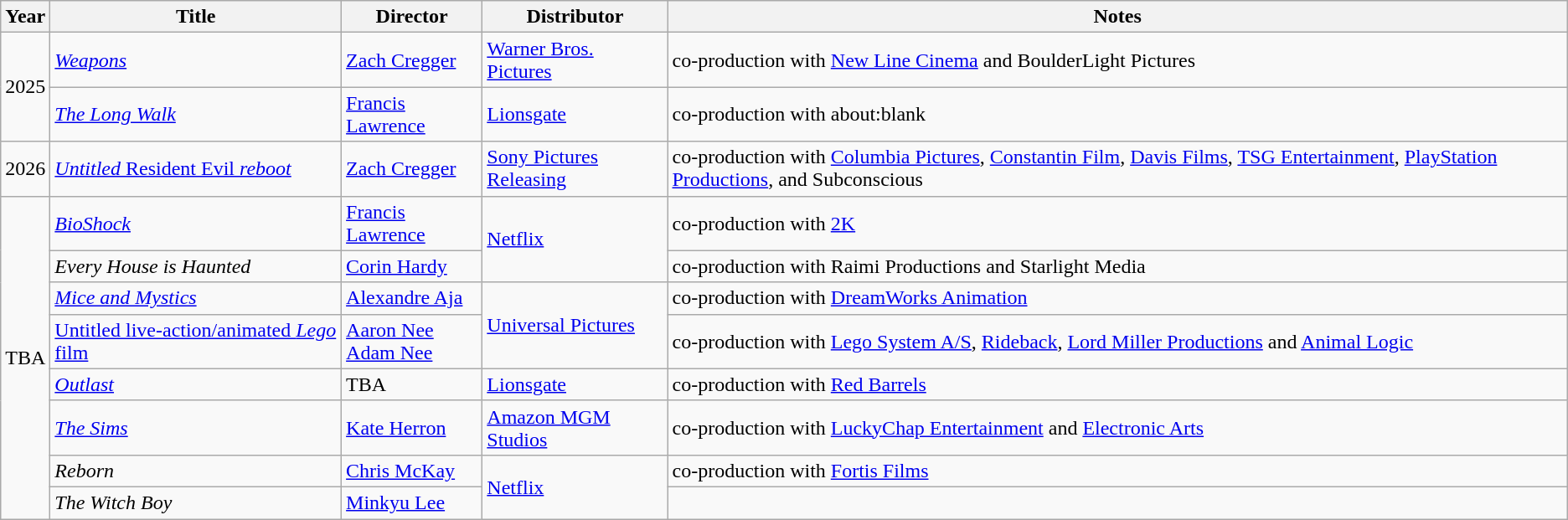<table class="wikitable sortable">
<tr>
<th>Year</th>
<th>Title</th>
<th>Director</th>
<th>Distributor</th>
<th>Notes</th>
</tr>
<tr>
<td rowspan="2">2025</td>
<td><em><a href='#'>Weapons</a></em></td>
<td><a href='#'>Zach Cregger</a></td>
<td><a href='#'>Warner Bros. Pictures</a></td>
<td>co-production with <a href='#'>New Line Cinema</a> and BoulderLight Pictures</td>
</tr>
<tr>
<td><em><a href='#'>The Long Walk</a></em></td>
<td><a href='#'>Francis Lawrence</a></td>
<td><a href='#'>Lionsgate</a></td>
<td>co-production with about:blank</td>
</tr>
<tr>
<td>2026</td>
<td><em><a href='#'>Untitled </em>Resident Evil<em> reboot</a></em></td>
<td><a href='#'>Zach Cregger</a></td>
<td><a href='#'>Sony Pictures Releasing</a></td>
<td>co-production with <a href='#'>Columbia Pictures</a>,  <a href='#'>Constantin Film</a>, <a href='#'>Davis Films</a>, <a href='#'>TSG Entertainment</a>, <a href='#'>PlayStation Productions</a>, and Subconscious</td>
</tr>
<tr>
<td rowspan="8">TBA</td>
<td><em><a href='#'>BioShock</a></em></td>
<td><a href='#'>Francis Lawrence</a></td>
<td rowspan="2"><a href='#'>Netflix</a></td>
<td>co-production with <a href='#'>2K</a></td>
</tr>
<tr>
<td><em>Every House is Haunted</em></td>
<td><a href='#'>Corin Hardy</a></td>
<td>co-production with Raimi Productions and Starlight Media</td>
</tr>
<tr>
<td><em><a href='#'>Mice and Mystics</a></em></td>
<td><a href='#'>Alexandre Aja</a></td>
<td rowspan="2"><a href='#'>Universal Pictures</a></td>
<td>co-production with <a href='#'>DreamWorks Animation</a></td>
</tr>
<tr>
<td><a href='#'>Untitled live-action/animated <em>Lego</em> film</a></td>
<td><a href='#'>Aaron Nee<br>Adam Nee</a></td>
<td>co-production with <a href='#'>Lego System A/S</a>, <a href='#'>Rideback</a>, <a href='#'>Lord Miller Productions</a> and <a href='#'>Animal Logic</a></td>
</tr>
<tr>
<td><em><a href='#'>Outlast</a></em></td>
<td>TBA</td>
<td><a href='#'>Lionsgate</a></td>
<td>co-production with <a href='#'>Red Barrels</a></td>
</tr>
<tr>
<td><em><a href='#'>The Sims</a></em></td>
<td><a href='#'>Kate Herron</a></td>
<td><a href='#'>Amazon MGM Studios</a></td>
<td>co-production with <a href='#'>LuckyChap Entertainment</a> and <a href='#'>Electronic Arts</a></td>
</tr>
<tr>
<td><em>Reborn</em></td>
<td><a href='#'>Chris McKay</a></td>
<td rowspan="2"><a href='#'>Netflix</a></td>
<td>co-production with <a href='#'>Fortis Films</a></td>
</tr>
<tr>
<td><em>The Witch Boy</em></td>
<td><a href='#'>Minkyu Lee</a></td>
<td></td>
</tr>
</table>
